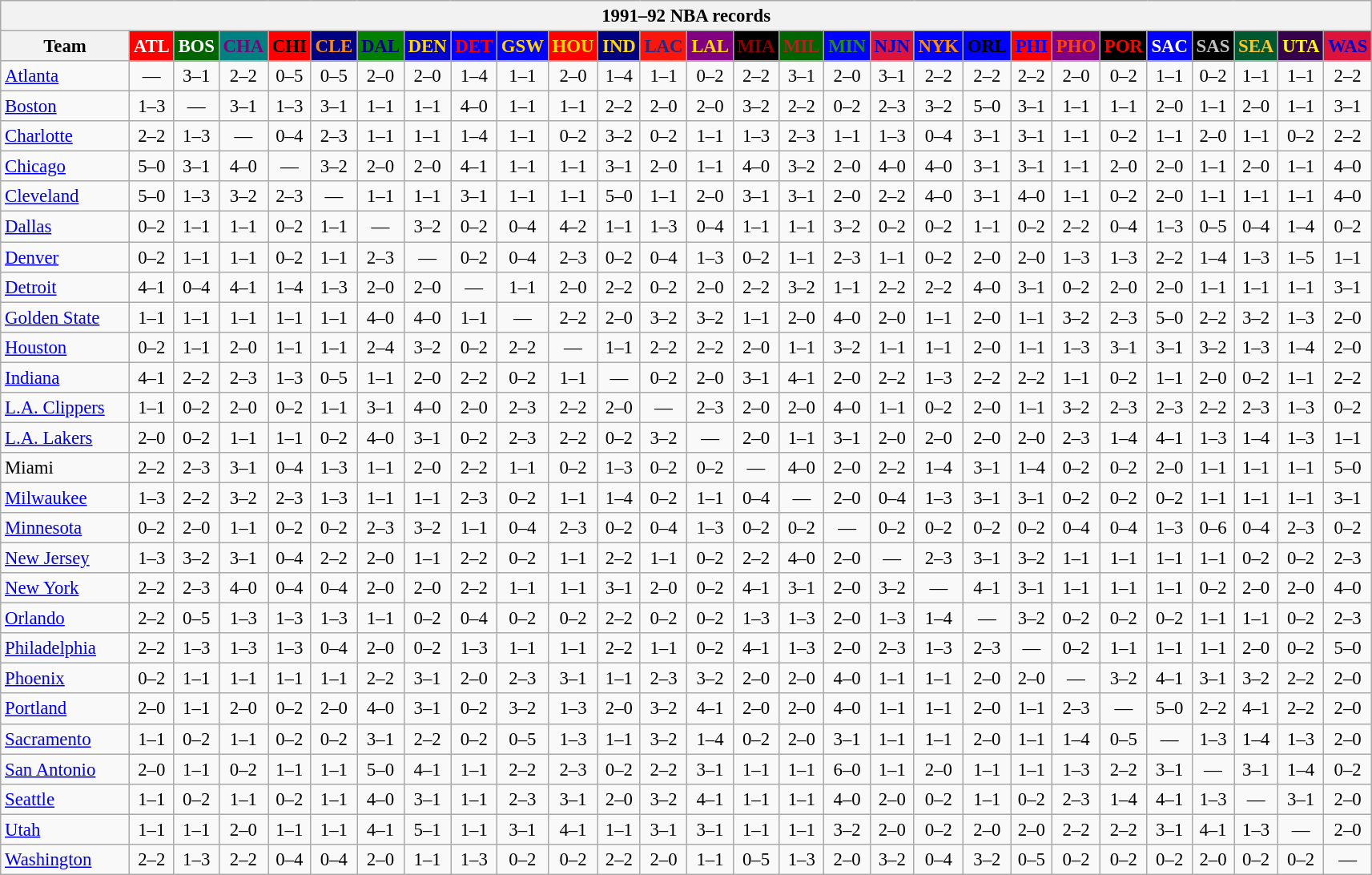<table class="wikitable" style="font-size:95%; text-align:center;">
<tr>
<th colspan=28>1991–92 NBA records</th>
</tr>
<tr>
<th width=100>Team</th>
<th style="background:#FF0000;color:#FFFFFF;width=35">ATL</th>
<th style="background:#006400;color:#FFFFFF;width=35">BOS</th>
<th style="background:#008080;color:#800080;width=35">CHA</th>
<th style="background:#FF0000;color:#000000;width=35">CHI</th>
<th style="background:#000080;color:#FF8C00;width=35">CLE</th>
<th style="background:#008000;color:#00008B;width=35">DAL</th>
<th style="background:#0000CD;color:#FFD700;width=35">DEN</th>
<th style="background:#0000FF;color:#FF0000;width=35">DET</th>
<th style="background:#0000FF;color:#FFD700;width=35">GSW</th>
<th style="background:#FF0000;color:#FFD700;width=35">HOU</th>
<th style="background:#000080;color:#FFD700;width=35">IND</th>
<th style="background:#F9160D;color:#1A2E8B;width=35">LAC</th>
<th style="background:#800080;color:#FFD700;width=35">LAL</th>
<th style="background:#000000;color:#8B0000;width=35">MIA</th>
<th style="background:#006400;color:#B22222;width=35">MIL</th>
<th style="background:#0000FF;color:#228B22;width=35">MIN</th>
<th style="background:#DC143C;color:#0000CD;width=35">NJN</th>
<th style="background:#0000FF;color:#FF8C00;width=35">NYK</th>
<th style="background:#0000FF;color:#000000;width=35">ORL</th>
<th style="background:#FF0000;color:#0000FF;width=35">PHI</th>
<th style="background:#800080;color:#FF4500;width=35">PHO</th>
<th style="background:#000000;color:#FF0000;width=35">POR</th>
<th style="background:#0000FF;color:#FFFFFF;width=35">SAC</th>
<th style="background:#000000;color:#C0C0C0;width=35">SAS</th>
<th style="background:#005831;color:#FFC322;width=35">SEA</th>
<th style="background:#36004A;color:#FFFF00;width=35">UTA</th>
<th style="background:#DC143C;color:#0000CD;width=35">WAS</th>
</tr>
<tr>
<td style="text-align:left;"><a href='#'>Atlanta</a></td>
<td>—</td>
<td>3–1</td>
<td>2–2</td>
<td>0–5</td>
<td>0–5</td>
<td>2–0</td>
<td>2–0</td>
<td>1–4</td>
<td>1–1</td>
<td>2–0</td>
<td>1–4</td>
<td>1–1</td>
<td>0–2</td>
<td>2–2</td>
<td>3–1</td>
<td>2–0</td>
<td>3–1</td>
<td>2–2</td>
<td>2–2</td>
<td>2–2</td>
<td>2–0</td>
<td>0–2</td>
<td>1–1</td>
<td>0–2</td>
<td>1–1</td>
<td>1–1</td>
<td>2–2</td>
</tr>
<tr>
<td style="text-align:left;"><a href='#'>Boston</a></td>
<td>1–3</td>
<td>—</td>
<td>3–1</td>
<td>1–3</td>
<td>3–1</td>
<td>1–1</td>
<td>1–1</td>
<td>4–0</td>
<td>1–1</td>
<td>1–1</td>
<td>2–2</td>
<td>2–0</td>
<td>2–0</td>
<td>3–2</td>
<td>2–2</td>
<td>0–2</td>
<td>2–3</td>
<td>3–2</td>
<td>5–0</td>
<td>3–1</td>
<td>1–1</td>
<td>1–1</td>
<td>2–0</td>
<td>1–1</td>
<td>2–0</td>
<td>1–1</td>
<td>3–1</td>
</tr>
<tr>
<td style="text-align:left;"><a href='#'>Charlotte</a></td>
<td>2–2</td>
<td>1–3</td>
<td>—</td>
<td>0–4</td>
<td>2–3</td>
<td>1–1</td>
<td>1–1</td>
<td>1–4</td>
<td>1–1</td>
<td>0–2</td>
<td>3–2</td>
<td>0–2</td>
<td>1–1</td>
<td>1–3</td>
<td>2–3</td>
<td>1–1</td>
<td>1–3</td>
<td>0–4</td>
<td>3–1</td>
<td>3–1</td>
<td>1–1</td>
<td>0–2</td>
<td>1–1</td>
<td>2–0</td>
<td>1–1</td>
<td>0–2</td>
<td>2–2</td>
</tr>
<tr>
<td style="text-align:left;"><a href='#'>Chicago</a></td>
<td>5–0</td>
<td>3–1</td>
<td>4–0</td>
<td>—</td>
<td>3–2</td>
<td>2–0</td>
<td>2–0</td>
<td>4–1</td>
<td>1–1</td>
<td>1–1</td>
<td>3–1</td>
<td>2–0</td>
<td>1–1</td>
<td>4–0</td>
<td>3–2</td>
<td>2–0</td>
<td>4–0</td>
<td>4–0</td>
<td>3–1</td>
<td>3–1</td>
<td>1–1</td>
<td>2–0</td>
<td>2–0</td>
<td>1–1</td>
<td>2–0</td>
<td>1–1</td>
<td>4–0</td>
</tr>
<tr>
<td style="text-align:left;"><a href='#'>Cleveland</a></td>
<td>5–0</td>
<td>1–3</td>
<td>3–2</td>
<td>2–3</td>
<td>—</td>
<td>1–1</td>
<td>1–1</td>
<td>3–1</td>
<td>1–1</td>
<td>1–1</td>
<td>5–0</td>
<td>1–1</td>
<td>2–0</td>
<td>3–1</td>
<td>3–1</td>
<td>2–0</td>
<td>2–2</td>
<td>4–0</td>
<td>3–1</td>
<td>4–0</td>
<td>1–1</td>
<td>0–2</td>
<td>2–0</td>
<td>1–1</td>
<td>1–1</td>
<td>1–1</td>
<td>4–0</td>
</tr>
<tr>
<td style="text-align:left;"><a href='#'>Dallas</a></td>
<td>0–2</td>
<td>1–1</td>
<td>1–1</td>
<td>0–2</td>
<td>1–1</td>
<td>—</td>
<td>3–2</td>
<td>0–2</td>
<td>0–4</td>
<td>4–2</td>
<td>1–1</td>
<td>1–3</td>
<td>0–4</td>
<td>1–1</td>
<td>1–1</td>
<td>3–2</td>
<td>0–2</td>
<td>0–2</td>
<td>1–1</td>
<td>0–2</td>
<td>2–2</td>
<td>0–4</td>
<td>1–3</td>
<td>0–5</td>
<td>0–4</td>
<td>1–4</td>
<td>0–2</td>
</tr>
<tr>
<td style="text-align:left;"><a href='#'>Denver</a></td>
<td>0–2</td>
<td>1–1</td>
<td>1–1</td>
<td>0–2</td>
<td>1–1</td>
<td>2–3</td>
<td>—</td>
<td>0–2</td>
<td>0–4</td>
<td>2–3</td>
<td>0–2</td>
<td>0–4</td>
<td>1–3</td>
<td>0–2</td>
<td>1–1</td>
<td>2–3</td>
<td>1–1</td>
<td>0–2</td>
<td>2–0</td>
<td>2–0</td>
<td>1–3</td>
<td>1–3</td>
<td>2–2</td>
<td>1–4</td>
<td>1–3</td>
<td>1–5</td>
<td>1–1</td>
</tr>
<tr>
<td style="text-align:left;"><a href='#'>Detroit</a></td>
<td>4–1</td>
<td>0–4</td>
<td>4–1</td>
<td>1–4</td>
<td>1–3</td>
<td>2–0</td>
<td>2–0</td>
<td>—</td>
<td>1–1</td>
<td>2–0</td>
<td>2–2</td>
<td>0–2</td>
<td>2–0</td>
<td>2–2</td>
<td>3–2</td>
<td>1–1</td>
<td>2–2</td>
<td>2–2</td>
<td>4–0</td>
<td>3–1</td>
<td>0–2</td>
<td>2–0</td>
<td>2–0</td>
<td>1–1</td>
<td>1–1</td>
<td>1–1</td>
<td>3–1</td>
</tr>
<tr>
<td style="text-align:left;"><a href='#'>Golden State</a></td>
<td>1–1</td>
<td>1–1</td>
<td>1–1</td>
<td>1–1</td>
<td>1–1</td>
<td>4–0</td>
<td>4–0</td>
<td>1–1</td>
<td>—</td>
<td>2–2</td>
<td>2–0</td>
<td>3–2</td>
<td>3–2</td>
<td>1–1</td>
<td>2–0</td>
<td>4–0</td>
<td>2–0</td>
<td>1–1</td>
<td>2–0</td>
<td>1–1</td>
<td>3–2</td>
<td>2–3</td>
<td>5–0</td>
<td>2–2</td>
<td>3–2</td>
<td>1–3</td>
<td>2–0</td>
</tr>
<tr>
<td style="text-align:left;"><a href='#'>Houston</a></td>
<td>0–2</td>
<td>1–1</td>
<td>2–0</td>
<td>1–1</td>
<td>1–1</td>
<td>2–4</td>
<td>3–2</td>
<td>0–2</td>
<td>2–2</td>
<td>—</td>
<td>1–1</td>
<td>2–2</td>
<td>2–2</td>
<td>2–0</td>
<td>1–1</td>
<td>3–2</td>
<td>1–1</td>
<td>1–1</td>
<td>2–0</td>
<td>1–1</td>
<td>1–3</td>
<td>3–1</td>
<td>3–1</td>
<td>3–2</td>
<td>1–3</td>
<td>1–4</td>
<td>2–0</td>
</tr>
<tr>
<td style="text-align:left;"><a href='#'>Indiana</a></td>
<td>4–1</td>
<td>2–2</td>
<td>2–3</td>
<td>1–3</td>
<td>0–5</td>
<td>1–1</td>
<td>2–0</td>
<td>2–2</td>
<td>0–2</td>
<td>1–1</td>
<td>—</td>
<td>0–2</td>
<td>2–0</td>
<td>3–1</td>
<td>4–1</td>
<td>2–0</td>
<td>2–2</td>
<td>1–3</td>
<td>2–2</td>
<td>2–2</td>
<td>1–1</td>
<td>0–2</td>
<td>1–1</td>
<td>2–0</td>
<td>0–2</td>
<td>1–1</td>
<td>2–2</td>
</tr>
<tr>
<td style="text-align:left;"><a href='#'>L.A. Clippers</a></td>
<td>1–1</td>
<td>0–2</td>
<td>2–0</td>
<td>0–2</td>
<td>1–1</td>
<td>3–1</td>
<td>4–0</td>
<td>2–0</td>
<td>2–3</td>
<td>2–2</td>
<td>2–0</td>
<td>—</td>
<td>2–3</td>
<td>2–0</td>
<td>2–0</td>
<td>4–0</td>
<td>1–1</td>
<td>0–2</td>
<td>2–0</td>
<td>1–1</td>
<td>3–2</td>
<td>2–3</td>
<td>2–3</td>
<td>2–2</td>
<td>2–3</td>
<td>1–3</td>
<td>0–2</td>
</tr>
<tr>
<td style="text-align:left;"><a href='#'>L.A. Lakers</a></td>
<td>2–0</td>
<td>0–2</td>
<td>1–1</td>
<td>1–1</td>
<td>0–2</td>
<td>4–0</td>
<td>3–1</td>
<td>0–2</td>
<td>2–3</td>
<td>2–2</td>
<td>0–2</td>
<td>3–2</td>
<td>—</td>
<td>2–0</td>
<td>1–1</td>
<td>3–1</td>
<td>2–0</td>
<td>2–0</td>
<td>2–0</td>
<td>2–0</td>
<td>2–3</td>
<td>1–4</td>
<td>4–1</td>
<td>1–3</td>
<td>1–4</td>
<td>1–3</td>
<td>1–1</td>
</tr>
<tr>
<td style="text-align:left;">Miami</td>
<td>2–2</td>
<td>2–3</td>
<td>3–1</td>
<td>0–4</td>
<td>1–3</td>
<td>1–1</td>
<td>2–0</td>
<td>2–2</td>
<td>1–1</td>
<td>0–2</td>
<td>1–3</td>
<td>0–2</td>
<td>0–2</td>
<td>—</td>
<td>4–0</td>
<td>2–0</td>
<td>2–2</td>
<td>1–4</td>
<td>3–1</td>
<td>1–4</td>
<td>0–2</td>
<td>0–2</td>
<td>2–0</td>
<td>1–1</td>
<td>1–1</td>
<td>1–1</td>
<td>5–0</td>
</tr>
<tr>
<td style="text-align:left;"><a href='#'>Milwaukee</a></td>
<td>1–3</td>
<td>2–2</td>
<td>3–2</td>
<td>2–3</td>
<td>1–3</td>
<td>1–1</td>
<td>1–1</td>
<td>2–3</td>
<td>0–2</td>
<td>1–1</td>
<td>1–4</td>
<td>0–2</td>
<td>1–1</td>
<td>0–4</td>
<td>—</td>
<td>2–0</td>
<td>0–4</td>
<td>1–3</td>
<td>3–1</td>
<td>3–1</td>
<td>0–2</td>
<td>0–2</td>
<td>0–2</td>
<td>1–1</td>
<td>1–1</td>
<td>1–1</td>
<td>3–1</td>
</tr>
<tr>
<td style="text-align:left;"><a href='#'>Minnesota</a></td>
<td>0–2</td>
<td>2–0</td>
<td>1–1</td>
<td>0–2</td>
<td>0–2</td>
<td>2–3</td>
<td>3–2</td>
<td>1–1</td>
<td>0–4</td>
<td>2–3</td>
<td>0–2</td>
<td>0–4</td>
<td>1–3</td>
<td>0–2</td>
<td>0–2</td>
<td>—</td>
<td>0–2</td>
<td>0–2</td>
<td>0–2</td>
<td>0–2</td>
<td>0–4</td>
<td>0–4</td>
<td>1–3</td>
<td>0–6</td>
<td>0–4</td>
<td>2–3</td>
<td>0–2</td>
</tr>
<tr>
<td style="text-align:left;"><a href='#'>New Jersey</a></td>
<td>1–3</td>
<td>3–2</td>
<td>3–1</td>
<td>0–4</td>
<td>2–2</td>
<td>2–0</td>
<td>1–1</td>
<td>2–2</td>
<td>0–2</td>
<td>1–1</td>
<td>2–2</td>
<td>1–1</td>
<td>0–2</td>
<td>2–2</td>
<td>4–0</td>
<td>2–0</td>
<td>—</td>
<td>2–3</td>
<td>3–1</td>
<td>3–2</td>
<td>1–1</td>
<td>1–1</td>
<td>1–1</td>
<td>1–1</td>
<td>0–2</td>
<td>0–2</td>
<td>2–3</td>
</tr>
<tr>
<td style="text-align:left;"><a href='#'>New York</a></td>
<td>2–2</td>
<td>2–3</td>
<td>4–0</td>
<td>0–4</td>
<td>0–4</td>
<td>2–0</td>
<td>2–0</td>
<td>2–2</td>
<td>1–1</td>
<td>1–1</td>
<td>3–1</td>
<td>2–0</td>
<td>0–2</td>
<td>4–1</td>
<td>3–1</td>
<td>2–0</td>
<td>3–2</td>
<td>—</td>
<td>4–1</td>
<td>3–1</td>
<td>1–1</td>
<td>1–1</td>
<td>1–1</td>
<td>0–2</td>
<td>2–0</td>
<td>2–0</td>
<td>4–0</td>
</tr>
<tr>
<td style="text-align:left;"><a href='#'>Orlando</a></td>
<td>2–2</td>
<td>0–5</td>
<td>1–3</td>
<td>1–3</td>
<td>1–3</td>
<td>1–1</td>
<td>0–2</td>
<td>0–4</td>
<td>0–2</td>
<td>0–2</td>
<td>2–2</td>
<td>0–2</td>
<td>0–2</td>
<td>1–3</td>
<td>1–3</td>
<td>2–0</td>
<td>1–3</td>
<td>1–4</td>
<td>—</td>
<td>3–2</td>
<td>0–2</td>
<td>0–2</td>
<td>0–2</td>
<td>1–1</td>
<td>1–1</td>
<td>0–2</td>
<td>2–3</td>
</tr>
<tr>
<td style="text-align:left;"><a href='#'>Philadelphia</a></td>
<td>2–2</td>
<td>1–3</td>
<td>1–3</td>
<td>1–3</td>
<td>0–4</td>
<td>2–0</td>
<td>0–2</td>
<td>1–3</td>
<td>1–1</td>
<td>1–1</td>
<td>2–2</td>
<td>1–1</td>
<td>0–2</td>
<td>4–1</td>
<td>1–3</td>
<td>2–0</td>
<td>2–3</td>
<td>1–3</td>
<td>2–3</td>
<td>—</td>
<td>0–2</td>
<td>1–1</td>
<td>1–1</td>
<td>1–1</td>
<td>2–0</td>
<td>0–2</td>
<td>5–0</td>
</tr>
<tr>
<td style="text-align:left;"><a href='#'>Phoenix</a></td>
<td>0–2</td>
<td>1–1</td>
<td>1–1</td>
<td>1–1</td>
<td>1–1</td>
<td>2–2</td>
<td>3–1</td>
<td>2–0</td>
<td>2–3</td>
<td>3–1</td>
<td>1–1</td>
<td>2–3</td>
<td>3–2</td>
<td>2–0</td>
<td>2–0</td>
<td>4–0</td>
<td>1–1</td>
<td>1–1</td>
<td>2–0</td>
<td>2–0</td>
<td>—</td>
<td>3–2</td>
<td>4–1</td>
<td>3–1</td>
<td>3–2</td>
<td>2–2</td>
<td>2–0</td>
</tr>
<tr>
<td style="text-align:left;"><a href='#'>Portland</a></td>
<td>2–0</td>
<td>1–1</td>
<td>2–0</td>
<td>0–2</td>
<td>2–0</td>
<td>4–0</td>
<td>3–1</td>
<td>0–2</td>
<td>3–2</td>
<td>1–3</td>
<td>2–0</td>
<td>3–2</td>
<td>4–1</td>
<td>2–0</td>
<td>2–0</td>
<td>4–0</td>
<td>1–1</td>
<td>1–1</td>
<td>2–0</td>
<td>1–1</td>
<td>2–3</td>
<td>—</td>
<td>5–0</td>
<td>2–2</td>
<td>4–1</td>
<td>2–2</td>
<td>2–0</td>
</tr>
<tr>
<td style="text-align:left;"><a href='#'>Sacramento</a></td>
<td>1–1</td>
<td>0–2</td>
<td>1–1</td>
<td>0–2</td>
<td>0–2</td>
<td>3–1</td>
<td>2–2</td>
<td>0–2</td>
<td>0–5</td>
<td>1–3</td>
<td>1–1</td>
<td>3–2</td>
<td>1–4</td>
<td>0–2</td>
<td>2–0</td>
<td>3–1</td>
<td>1–1</td>
<td>1–1</td>
<td>2–0</td>
<td>1–1</td>
<td>1–4</td>
<td>0–5</td>
<td>—</td>
<td>1–3</td>
<td>1–4</td>
<td>1–3</td>
<td>2–0</td>
</tr>
<tr>
<td style="text-align:left;"><a href='#'>San Antonio</a></td>
<td>2–0</td>
<td>1–1</td>
<td>0–2</td>
<td>1–1</td>
<td>1–1</td>
<td>5–0</td>
<td>4–1</td>
<td>1–1</td>
<td>2–2</td>
<td>2–3</td>
<td>0–2</td>
<td>2–2</td>
<td>3–1</td>
<td>1–1</td>
<td>1–1</td>
<td>6–0</td>
<td>1–1</td>
<td>2–0</td>
<td>1–1</td>
<td>1–1</td>
<td>1–3</td>
<td>2–2</td>
<td>3–1</td>
<td>—</td>
<td>3–1</td>
<td>1–4</td>
<td>0–2</td>
</tr>
<tr>
<td style="text-align:left;"><a href='#'>Seattle</a></td>
<td>1–1</td>
<td>0–2</td>
<td>1–1</td>
<td>0–2</td>
<td>1–1</td>
<td>4–0</td>
<td>3–1</td>
<td>1–1</td>
<td>2–3</td>
<td>3–1</td>
<td>2–0</td>
<td>3–2</td>
<td>4–1</td>
<td>1–1</td>
<td>1–1</td>
<td>4–0</td>
<td>2–0</td>
<td>0–2</td>
<td>1–1</td>
<td>0–2</td>
<td>2–3</td>
<td>1–4</td>
<td>4–1</td>
<td>1–3</td>
<td>—</td>
<td>3–1</td>
<td>2–0</td>
</tr>
<tr>
<td style="text-align:left;"><a href='#'>Utah</a></td>
<td>1–1</td>
<td>1–1</td>
<td>2–0</td>
<td>1–1</td>
<td>1–1</td>
<td>4–1</td>
<td>5–1</td>
<td>1–1</td>
<td>3–1</td>
<td>4–1</td>
<td>1–1</td>
<td>3–1</td>
<td>3–1</td>
<td>1–1</td>
<td>1–1</td>
<td>3–2</td>
<td>2–0</td>
<td>0–2</td>
<td>2–0</td>
<td>2–0</td>
<td>2–2</td>
<td>2–2</td>
<td>3–1</td>
<td>4–1</td>
<td>1–3</td>
<td>—</td>
<td>2–0</td>
</tr>
<tr>
<td style="text-align:left;"><a href='#'>Washington</a></td>
<td>2–2</td>
<td>1–3</td>
<td>2–2</td>
<td>0–4</td>
<td>0–4</td>
<td>2–0</td>
<td>1–1</td>
<td>1–3</td>
<td>0–2</td>
<td>0–2</td>
<td>2–2</td>
<td>2–0</td>
<td>1–1</td>
<td>0–5</td>
<td>1–3</td>
<td>2–0</td>
<td>3–2</td>
<td>0–4</td>
<td>3–2</td>
<td>0–5</td>
<td>0–2</td>
<td>0–2</td>
<td>0–2</td>
<td>2–0</td>
<td>0–2</td>
<td>0–2</td>
<td>—</td>
</tr>
</table>
